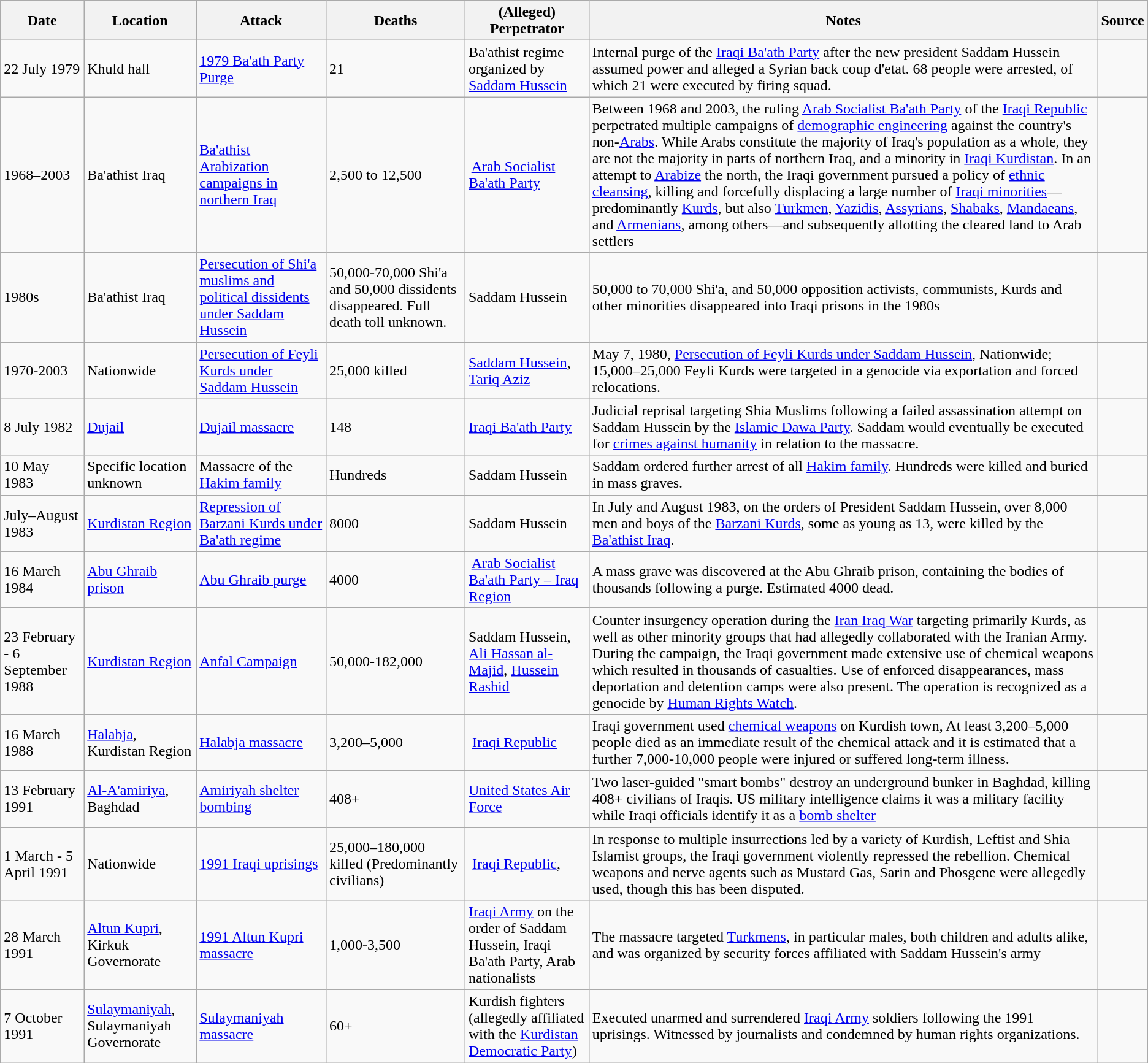<table class="sortable wikitable">
<tr>
<th>Date</th>
<th>Location</th>
<th>Attack</th>
<th>Deaths</th>
<th>(Alleged) Perpetrator</th>
<th>Notes</th>
<th>Source</th>
</tr>
<tr>
<td>22 July 1979</td>
<td> Khuld hall</td>
<td><a href='#'>1979 Ba'ath Party Purge</a></td>
<td>21</td>
<td> Ba'athist regime organized by <a href='#'>Saddam Hussein</a></td>
<td>Internal purge of the <a href='#'>Iraqi Ba'ath Party</a> after the new president Saddam Hussein assumed power and alleged a Syrian back coup d'etat. 68 people were arrested, of which 21 were executed by firing squad.</td>
<td></td>
</tr>
<tr>
<td>1968–2003</td>
<td> Ba'athist Iraq</td>
<td><a href='#'>Ba'athist Arabization campaigns in northern Iraq</a></td>
<td>2,500 to 12,500</td>
<td> <a href='#'>Arab Socialist Ba'ath Party</a></td>
<td>Between 1968 and 2003, the ruling <a href='#'>Arab Socialist Ba'ath Party</a> of the <a href='#'>Iraqi Republic</a> perpetrated multiple campaigns of <a href='#'>demographic engineering</a> against the country's non-<a href='#'>Arabs</a>. While Arabs constitute the majority of Iraq's population as a whole, they are not the majority in parts of northern Iraq, and a minority in <a href='#'>Iraqi Kurdistan</a>. In an attempt to <a href='#'>Arabize</a> the north, the Iraqi government pursued a policy of <a href='#'>ethnic cleansing</a>, killing and forcefully displacing a large number of <a href='#'>Iraqi minorities</a>—predominantly <a href='#'>Kurds</a>, but also <a href='#'>Turkmen</a>, <a href='#'>Yazidis</a>, <a href='#'>Assyrians</a>, <a href='#'>Shabaks</a>, <a href='#'>Mandaeans</a>, and <a href='#'>Armenians</a>, among others—and subsequently allotting the cleared land to Arab settlers</td>
<td></td>
</tr>
<tr>
<td>1980s</td>
<td> Ba'athist Iraq</td>
<td><a href='#'>Persecution of Shi'a muslims and political dissidents under Saddam Hussein</a></td>
<td>50,000-70,000 Shi'a and 50,000 dissidents disappeared. Full death toll unknown.</td>
<td>Saddam Hussein</td>
<td>50,000 to 70,000 Shi'a, and 50,000 opposition activists, communists, Kurds and other minorities disappeared into Iraqi prisons in the 1980s</td>
<td></td>
</tr>
<tr>
<td>1970-2003</td>
<td> Nationwide</td>
<td><a href='#'>Persecution of Feyli Kurds under Saddam Hussein</a></td>
<td>25,000 killed</td>
<td><a href='#'>Saddam Hussein</a>, <a href='#'>Tariq Aziz</a></td>
<td>May 7, 1980, <a href='#'>Persecution of Feyli Kurds under Saddam Hussein</a>, Nationwide; 15,000–25,000 Feyli Kurds were targeted in a genocide via exportation and forced relocations.</td>
<td></td>
</tr>
<tr>
<td>8 July 1982</td>
<td> <a href='#'>Dujail</a></td>
<td><a href='#'>Dujail massacre</a></td>
<td>148</td>
<td> <a href='#'>Iraqi Ba'ath Party</a></td>
<td>Judicial reprisal targeting Shia Muslims following a failed assassination attempt on Saddam Hussein by the <a href='#'>Islamic Dawa Party</a>. Saddam would eventually be executed for <a href='#'>crimes against humanity</a> in relation to the massacre.</td>
<td></td>
</tr>
<tr>
<td>10 May 1983</td>
<td> Specific location unknown</td>
<td>Massacre of the <a href='#'>Hakim family</a></td>
<td>Hundreds</td>
<td>Saddam Hussein</td>
<td>Saddam ordered further arrest of all <a href='#'>Hakim family</a>. Hundreds were killed and buried in mass graves.</td>
</tr>
<tr>
<td>July–August 1983</td>
<td> <a href='#'>Kurdistan Region</a></td>
<td><a href='#'>Repression of Barzani Kurds under Ba'ath regime</a></td>
<td>8000</td>
<td>Saddam Hussein</td>
<td>In July and August 1983, on the orders of President Saddam Hussein, over 8,000 men and boys of the <a href='#'>Barzani Kurds</a>, some as young as 13, were killed by the <a href='#'>Ba'athist Iraq</a>.</td>
<td></td>
</tr>
<tr>
<td>16 March 1984</td>
<td> <a href='#'>Abu Ghraib prison</a></td>
<td><a href='#'>Abu Ghraib purge</a></td>
<td>4000</td>
<td> <a href='#'>Arab Socialist Ba'ath Party – Iraq Region</a></td>
<td>A mass grave was discovered at the Abu Ghraib prison, containing the bodies of thousands following a purge. Estimated 4000 dead.</td>
<td></td>
</tr>
<tr>
<td>23 February - 6 September 1988</td>
<td>  <a href='#'>Kurdistan Region</a></td>
<td><a href='#'>Anfal Campaign</a></td>
<td>50,000-182,000</td>
<td>Saddam Hussein, <a href='#'>Ali Hassan al-Majid</a>, <a href='#'>Hussein Rashid</a></td>
<td>Counter insurgency operation during the <a href='#'>Iran Iraq War</a> targeting primarily Kurds, as well as other minority groups that had allegedly collaborated with the Iranian Army. During the campaign, the Iraqi government made extensive use of chemical weapons which resulted in thousands of casualties. Use of enforced disappearances, mass deportation and detention camps were also present. The operation is recognized as a genocide by <a href='#'>Human Rights Watch</a>.</td>
<td></td>
</tr>
<tr>
<td>16 March 1988</td>
<td> <a href='#'>Halabja</a>, Kurdistan Region</td>
<td><a href='#'>Halabja massacre</a></td>
<td>3,200–5,000</td>
<td> <a href='#'>Iraqi Republic</a></td>
<td>Iraqi government used <a href='#'>chemical weapons</a> on Kurdish town, At least 3,200–5,000 people died as an immediate result of the chemical attack and it is estimated that a further 7,000-10,000 people were injured or suffered long-term illness.</td>
<td></td>
</tr>
<tr>
<td>13 February 1991</td>
<td> <a href='#'>Al-A'amiriya</a>, Baghdad</td>
<td><a href='#'>Amiriyah shelter bombing</a></td>
<td>408+</td>
<td> <a href='#'>United States Air Force</a></td>
<td>Two laser-guided "smart bombs" destroy an underground bunker in Baghdad, killing 408+ civilians of Iraqis. US military intelligence claims it was a military facility while Iraqi officials identify it as a <a href='#'>bomb shelter</a></td>
<td></td>
</tr>
<tr>
<td>1 March - 5 April 1991</td>
<td> Nationwide</td>
<td><a href='#'>1991 Iraqi uprisings</a></td>
<td>25,000–180,000 killed (Predominantly civilians)</td>
<td> <a href='#'>Iraqi Republic</a>, </td>
<td>In response to multiple insurrections led by a variety of Kurdish, Leftist and Shia Islamist groups, the Iraqi government violently repressed the rebellion. Chemical weapons and nerve agents such as Mustard Gas, Sarin and Phosgene were allegedly used, though this has been disputed.</td>
<td></td>
</tr>
<tr>
<td>28 March 1991</td>
<td><a href='#'>Altun Kupri</a>, Kirkuk Governorate</td>
<td><a href='#'>1991 Altun Kupri massacre</a></td>
<td>1,000-3,500</td>
<td> <a href='#'>Iraqi Army</a> on the order of Saddam Hussein, Iraqi Ba'ath Party, Arab nationalists</td>
<td>The massacre targeted <a href='#'>Turkmens</a>, in particular males, both children and adults alike, and was organized by security forces affiliated with Saddam Hussein's army</td>
<td></td>
</tr>
<tr>
<td>7 October 1991</td>
<td><a href='#'>Sulaymaniyah</a>, Sulaymaniyah Governorate</td>
<td><a href='#'>Sulaymaniyah massacre</a></td>
<td>60+</td>
<td> Kurdish fighters (allegedly affiliated with the <a href='#'>Kurdistan Democratic Party</a>)</td>
<td>Executed unarmed and surrendered <a href='#'>Iraqi Army</a> soldiers following the 1991 uprisings. Witnessed by journalists and condemned by human rights organizations.</td>
<td></td>
</tr>
</table>
